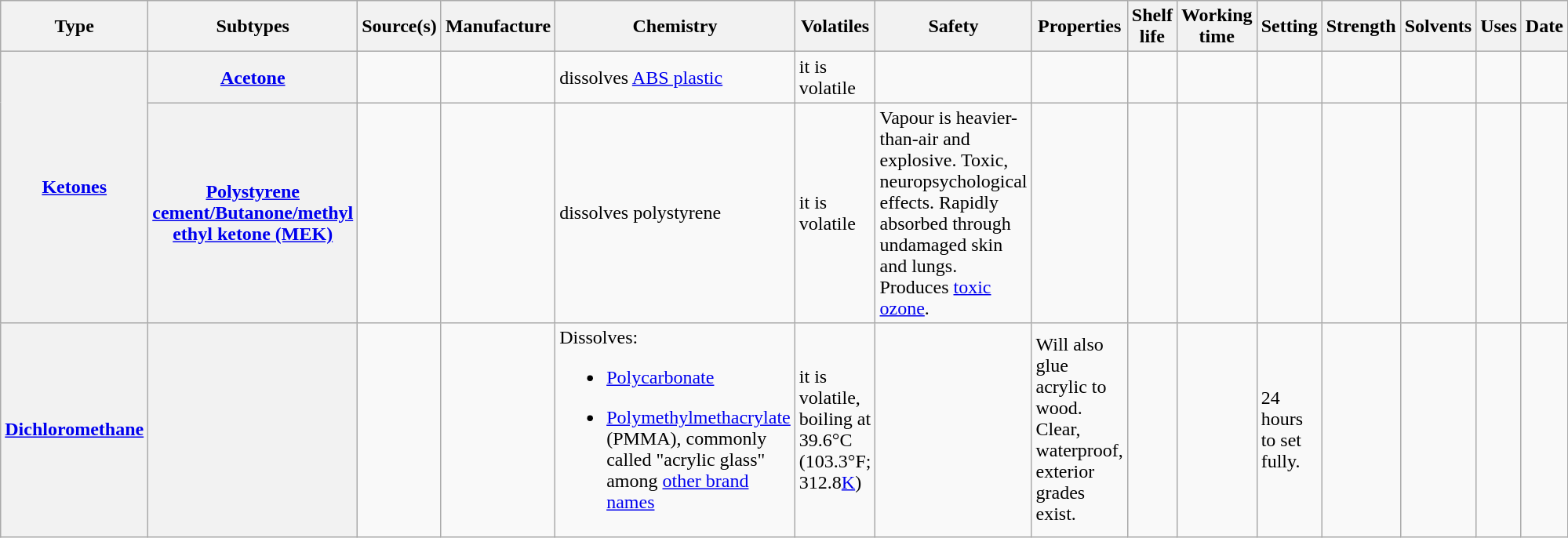<table class="wikitable sortable plainrowheaders">
<tr>
<th scope="col" width="20">Type</th>
<th scope="col" width="20">Subtypes</th>
<th scope="col" width="50">Source(s)</th>
<th>Manufacture</th>
<th scope="col" width="250">Chemistry</th>
<th scope="col" width="200">Volatiles</th>
<th scope="col" align="center" width="100">Safety</th>
<th scope="col" width="80">Properties</th>
<th>Shelf life</th>
<th>Working time</th>
<th>Setting</th>
<th>Strength</th>
<th>Solvents</th>
<th scope="col" width="30">Uses</th>
<th scope="col" width="30">Date</th>
</tr>
<tr>
<th rowspan="2"><a href='#'>Ketones</a></th>
<th><a href='#'>Acetone</a></th>
<td></td>
<td></td>
<td>dissolves <a href='#'>ABS plastic</a></td>
<td>it is volatile</td>
<td></td>
<td></td>
<td></td>
<td></td>
<td></td>
<td></td>
<td></td>
<td></td>
<td></td>
</tr>
<tr>
<th><a href='#'>Polystyrene cement/Butanone/methyl ethyl ketone (MEK)</a></th>
<td></td>
<td></td>
<td>dissolves polystyrene</td>
<td>it is volatile</td>
<td>Vapour is heavier-than-air and explosive. Toxic, neuropsychological effects. Rapidly absorbed through undamaged skin and lungs. Produces <a href='#'>toxic ozone</a>.</td>
<td></td>
<td></td>
<td></td>
<td></td>
<td></td>
<td></td>
<td></td>
<td></td>
</tr>
<tr>
<th><a href='#'>Dichloromethane</a></th>
<th></th>
<td></td>
<td></td>
<td>Dissolves:<br><ul><li><a href='#'>Polycarbonate</a></li></ul><ul><li><a href='#'>Polymethylmethacrylate</a> (PMMA), commonly called "acrylic glass" among <a href='#'>other brand names</a></li></ul></td>
<td>it is volatile, boiling at 39.6°C (103.3°F; 312.8<a href='#'>K</a>)</td>
<td></td>
<td>Will also glue acrylic to wood. Clear, waterproof, exterior grades exist.</td>
<td></td>
<td></td>
<td>24 hours to set fully.</td>
<td></td>
<td></td>
<td></td>
<td></td>
</tr>
</table>
